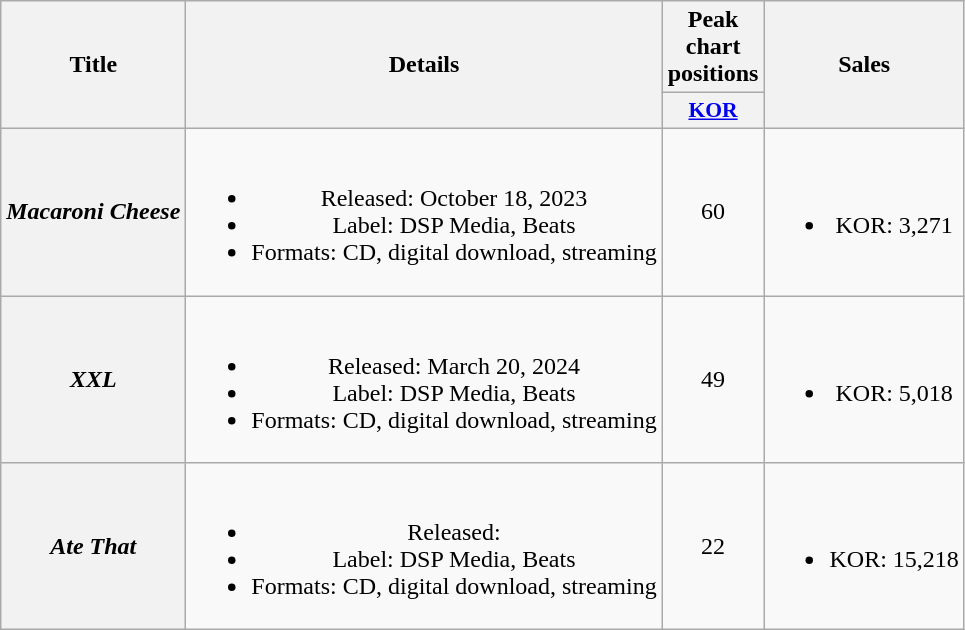<table class="wikitable plainrowheaders" style="text-align:center">
<tr>
<th scope="col" rowspan="2">Title</th>
<th scope="col" rowspan="2">Details</th>
<th scope="col" colspan="1">Peak chart positions</th>
<th scope="col" rowspan="2">Sales</th>
</tr>
<tr>
<th scope="col" style="font-size:90%; width:2.5em"><a href='#'>KOR</a><br></th>
</tr>
<tr>
<th scope="row"><em>Macaroni Cheese</em></th>
<td><br><ul><li>Released: October 18, 2023</li><li>Label: DSP Media, Beats</li><li>Formats: CD, digital download, streaming</li></ul></td>
<td>60</td>
<td><br><ul><li>KOR: 3,271</li></ul></td>
</tr>
<tr>
<th scope="row"><em>XXL</em></th>
<td><br><ul><li>Released: March 20, 2024</li><li>Label: DSP Media, Beats</li><li>Formats: CD, digital download, streaming</li></ul></td>
<td>49</td>
<td><br><ul><li>KOR: 5,018</li></ul></td>
</tr>
<tr>
<th scope="row"><em>Ate That</em></th>
<td><br><ul><li>Released: </li><li>Label: DSP Media, Beats</li><li>Formats: CD, digital download, streaming</li></ul></td>
<td>22</td>
<td><br><ul><li>KOR: 15,218</li></ul></td>
</tr>
</table>
